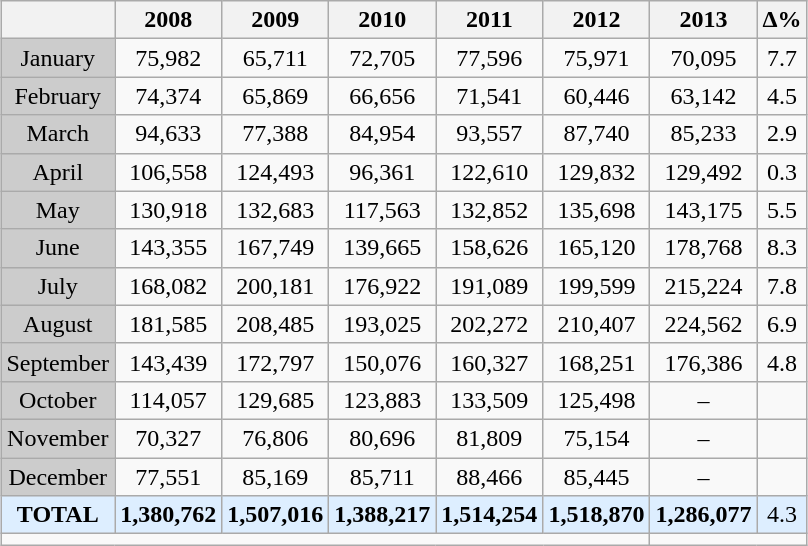<table class="wikitable" style="margin:0.5em auto; text-align:center;">
<tr>
<th> </th>
<th>2008</th>
<th>2009</th>
<th>2010</th>
<th>2011</th>
<th>2012</th>
<th>2013</th>
<th>Δ%</th>
</tr>
<tr>
<td bgcolor="#CCCCCC">January</td>
<td>75,982</td>
<td>65,711</td>
<td>72,705</td>
<td>77,596</td>
<td>75,971</td>
<td>70,095</td>
<td>7.7</td>
</tr>
<tr>
<td bgcolor="#CCCCCC">February</td>
<td>74,374</td>
<td>65,869</td>
<td>66,656</td>
<td>71,541</td>
<td>60,446</td>
<td>63,142</td>
<td>4.5</td>
</tr>
<tr>
<td bgcolor="#CCCCCC">March</td>
<td>94,633</td>
<td>77,388</td>
<td>84,954</td>
<td>93,557</td>
<td>87,740</td>
<td>85,233</td>
<td>2.9</td>
</tr>
<tr>
<td bgcolor="#CCCCCC">April</td>
<td>106,558</td>
<td>124,493</td>
<td>96,361</td>
<td>122,610</td>
<td>129,832</td>
<td>129,492</td>
<td>0.3</td>
</tr>
<tr>
<td bgcolor="#CCCCCC">May</td>
<td>130,918</td>
<td>132,683</td>
<td>117,563</td>
<td>132,852</td>
<td>135,698</td>
<td>143,175</td>
<td>5.5</td>
</tr>
<tr>
<td bgcolor="#CCCCCC">June</td>
<td>143,355</td>
<td>167,749</td>
<td>139,665</td>
<td>158,626</td>
<td>165,120</td>
<td>178,768</td>
<td>8.3</td>
</tr>
<tr>
<td bgcolor="#CCCCCC">July</td>
<td>168,082</td>
<td>200,181</td>
<td>176,922</td>
<td>191,089</td>
<td>199,599</td>
<td>215,224</td>
<td>7.8</td>
</tr>
<tr>
<td bgcolor="#CCCCCC">August</td>
<td>181,585</td>
<td>208,485</td>
<td>193,025</td>
<td>202,272</td>
<td>210,407</td>
<td>224,562</td>
<td>6.9</td>
</tr>
<tr>
<td bgcolor="#CCCCCC">September</td>
<td>143,439</td>
<td>172,797</td>
<td>150,076</td>
<td>160,327</td>
<td>168,251</td>
<td>176,386</td>
<td>4.8</td>
</tr>
<tr>
<td bgcolor="#CCCCCC">October</td>
<td>114,057</td>
<td>129,685</td>
<td>123,883</td>
<td>133,509</td>
<td>125,498</td>
<td>–</td>
<td></td>
</tr>
<tr>
<td bgcolor="#CCCCCC">November</td>
<td>70,327</td>
<td>76,806</td>
<td>80,696</td>
<td>81,809</td>
<td>75,154</td>
<td>–</td>
<td></td>
</tr>
<tr>
<td bgcolor="#CCCCCC">December</td>
<td>77,551</td>
<td>85,169</td>
<td>85,711</td>
<td>88,466</td>
<td>85,445</td>
<td>–</td>
<td></td>
</tr>
<tr>
<td bgcolor="#DDEEFF"><strong>TOTAL</strong></td>
<td bgcolor="#DDEEFF"><strong>1,380,762</strong></td>
<td bgcolor="#DDEEFF"><strong>1,507,016</strong></td>
<td bgcolor="#DDEEFF"><strong>1,388,217</strong></td>
<td bgcolor="#DDEEFF"><strong>1,514,254</strong></td>
<td bgcolor="#DDEEFF"><strong>1,518,870</strong></td>
<td bgcolor="#DDEEFF"><strong>1,286,077 </strong></td>
<td bgcolor="#DDEEFF">4.3</td>
</tr>
<tr>
<td colspan=6></td>
</tr>
</table>
